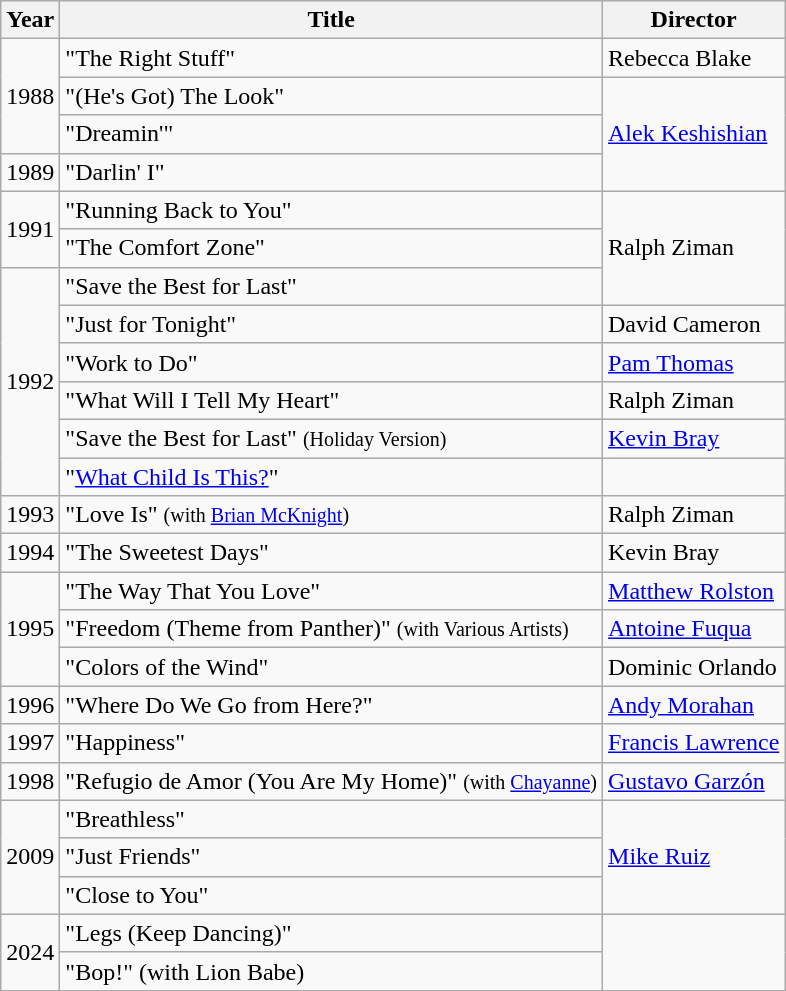<table class="wikitable">
<tr>
<th rowspan="1">Year</th>
<th rowspan="1">Title</th>
<th rowspan="1">Director</th>
</tr>
<tr>
<td rowspan="3">1988</td>
<td>"The Right Stuff"</td>
<td>Rebecca Blake</td>
</tr>
<tr>
<td>"(He's Got) The Look"</td>
<td rowspan="3"><a href='#'>Alek Keshishian</a></td>
</tr>
<tr>
<td>"Dreamin'"</td>
</tr>
<tr>
<td>1989</td>
<td>"Darlin' I"</td>
</tr>
<tr>
<td rowspan="2">1991</td>
<td>"Running Back to You"</td>
<td rowspan="3">Ralph Ziman</td>
</tr>
<tr>
<td>"The Comfort Zone"</td>
</tr>
<tr>
<td rowspan="6">1992</td>
<td>"Save the Best for Last"</td>
</tr>
<tr>
<td>"Just for Tonight"</td>
<td>David Cameron</td>
</tr>
<tr>
<td>"Work to Do"</td>
<td><a href='#'>Pam Thomas</a></td>
</tr>
<tr>
<td>"What Will I Tell My Heart"</td>
<td>Ralph Ziman</td>
</tr>
<tr>
<td>"Save the Best for Last" <small>(Holiday Version)</small></td>
<td><a href='#'>Kevin Bray</a></td>
</tr>
<tr>
<td>"<a href='#'>What Child Is This?</a>"</td>
<td></td>
</tr>
<tr>
<td>1993</td>
<td>"Love Is" <small>(with <a href='#'>Brian McKnight</a>)</small></td>
<td>Ralph Ziman</td>
</tr>
<tr>
<td>1994</td>
<td>"The Sweetest Days"</td>
<td>Kevin Bray</td>
</tr>
<tr>
<td rowspan="3">1995</td>
<td>"The Way That You Love"</td>
<td><a href='#'>Matthew Rolston</a></td>
</tr>
<tr>
<td>"Freedom (Theme from Panther)" <small>(with Various Artists)</small></td>
<td><a href='#'>Antoine Fuqua</a></td>
</tr>
<tr>
<td>"Colors of the Wind"</td>
<td>Dominic Orlando</td>
</tr>
<tr>
<td>1996</td>
<td>"Where Do We Go from Here?"</td>
<td><a href='#'>Andy Morahan</a></td>
</tr>
<tr>
<td>1997</td>
<td>"Happiness"</td>
<td><a href='#'>Francis Lawrence</a></td>
</tr>
<tr>
<td>1998</td>
<td>"Refugio de Amor (You Are My Home)" <small>(with <a href='#'>Chayanne</a>)</small></td>
<td><a href='#'>Gustavo Garzón</a></td>
</tr>
<tr>
<td rowspan="3">2009</td>
<td>"Breathless"</td>
<td rowspan="3"><a href='#'>Mike Ruiz</a></td>
</tr>
<tr>
<td>"Just Friends"</td>
</tr>
<tr>
<td>"Close to You"</td>
</tr>
<tr>
<td rowspan="3">2024</td>
<td>"Legs (Keep Dancing)"</td>
<td rowspan="2"></td>
</tr>
<tr>
<td>"Bop!" (with Lion Babe)</td>
</tr>
<tr>
</tr>
</table>
